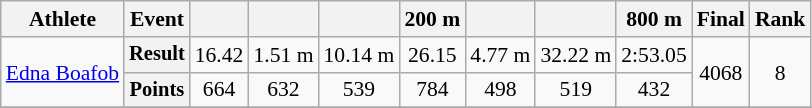<table class=wikitable style=font-size:90%;text-align:center>
<tr>
<th>Athlete</th>
<th>Event</th>
<th></th>
<th></th>
<th></th>
<th>200 m</th>
<th></th>
<th></th>
<th>800 m</th>
<th>Final</th>
<th>Rank</th>
</tr>
<tr>
<td align=left rowspan=2><a href='#'>Edna Boafob</a></td>
<th style=font-size:95%>Result</th>
<td>16.42</td>
<td>1.51 m</td>
<td>10.14 m</td>
<td>26.15</td>
<td>4.77 m</td>
<td>32.22 m</td>
<td>2:53.05</td>
<td rowspan=2>4068 </td>
<td rowspan=2>8</td>
</tr>
<tr>
<th style=font-size:95%>Points</th>
<td>664</td>
<td>632</td>
<td>539</td>
<td>784</td>
<td>498</td>
<td>519</td>
<td>432</td>
</tr>
<tr>
</tr>
</table>
